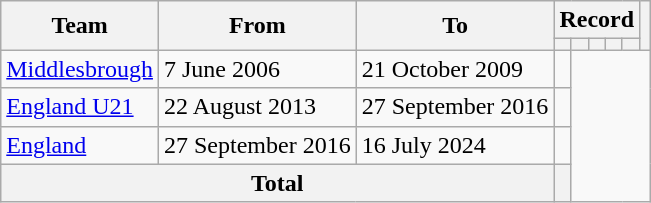<table class="wikitable" style="text-align: center;">
<tr>
<th rowspan="2">Team</th>
<th rowspan="2">From</th>
<th rowspan="2">To</th>
<th colspan="5">Record</th>
<th rowspan="2"></th>
</tr>
<tr>
<th></th>
<th></th>
<th></th>
<th></th>
<th></th>
</tr>
<tr>
<td align="left"><a href='#'>Middlesbrough</a></td>
<td align="left">7 June 2006</td>
<td align="left">21 October 2009<br></td>
<td></td>
</tr>
<tr>
<td align="left"><a href='#'>England U21</a></td>
<td align="left">22 August 2013</td>
<td align="left">27 September 2016<br></td>
<td></td>
</tr>
<tr>
<td align="left"><a href='#'>England</a></td>
<td align="left">27 September 2016</td>
<td align="left">16 July 2024<br></td>
<td></td>
</tr>
<tr>
<th colspan="3">Total<br></th>
<th></th>
</tr>
</table>
